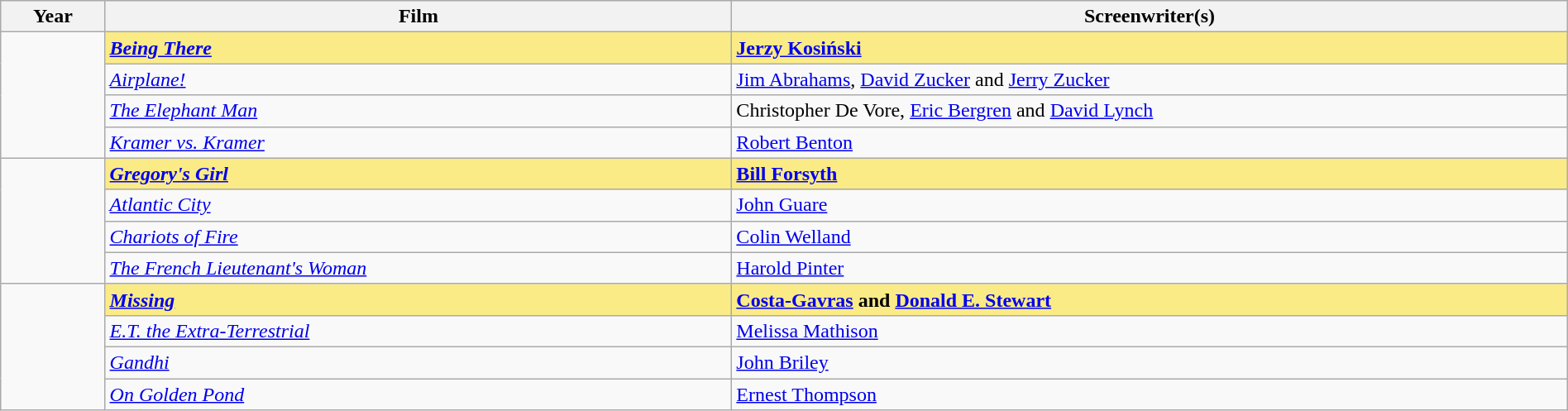<table class="wikitable" style="width:100%;" cellpadding="5">
<tr>
<th style="width:5%;">Year</th>
<th style="width:30%;">Film</th>
<th style="width:40%;">Screenwriter(s)</th>
</tr>
<tr>
<td rowspan="4"></td>
<td style="background:#FAEB86"><strong><em><a href='#'>Being There</a></em></strong></td>
<td style="background:#FAEB86"><strong><a href='#'>Jerzy Kosiński</a></strong></td>
</tr>
<tr>
<td><em><a href='#'>Airplane!</a></em></td>
<td><a href='#'>Jim Abrahams</a>, <a href='#'>David Zucker</a> and <a href='#'>Jerry Zucker</a></td>
</tr>
<tr>
<td><em><a href='#'>The Elephant Man</a></em></td>
<td>Christopher De Vore, <a href='#'>Eric Bergren</a> and <a href='#'>David Lynch</a></td>
</tr>
<tr>
<td><em><a href='#'>Kramer vs. Kramer</a></em></td>
<td><a href='#'>Robert Benton</a></td>
</tr>
<tr>
<td rowspan="4"></td>
<td style="background:#FAEB86"><strong><em><a href='#'>Gregory's Girl</a></em></strong></td>
<td style="background:#FAEB86"><strong><a href='#'>Bill Forsyth</a></strong></td>
</tr>
<tr>
<td><em><a href='#'>Atlantic City</a></em></td>
<td><a href='#'>John Guare</a></td>
</tr>
<tr>
<td><em><a href='#'>Chariots of Fire</a></em></td>
<td><a href='#'>Colin Welland</a></td>
</tr>
<tr>
<td><em><a href='#'>The French Lieutenant's Woman</a></em></td>
<td><a href='#'>Harold Pinter</a></td>
</tr>
<tr>
<td rowspan="4"></td>
<td style="background:#FAEB86"><strong><em><a href='#'>Missing</a></em></strong></td>
<td style="background:#FAEB86"><strong><a href='#'>Costa-Gavras</a> and <a href='#'>Donald E. Stewart</a></strong></td>
</tr>
<tr>
<td><em><a href='#'>E.T. the Extra-Terrestrial</a></em></td>
<td><a href='#'>Melissa Mathison</a></td>
</tr>
<tr>
<td><em><a href='#'>Gandhi</a></em></td>
<td><a href='#'>John Briley</a></td>
</tr>
<tr>
<td><em><a href='#'>On Golden Pond</a></em></td>
<td><a href='#'>Ernest Thompson</a></td>
</tr>
</table>
